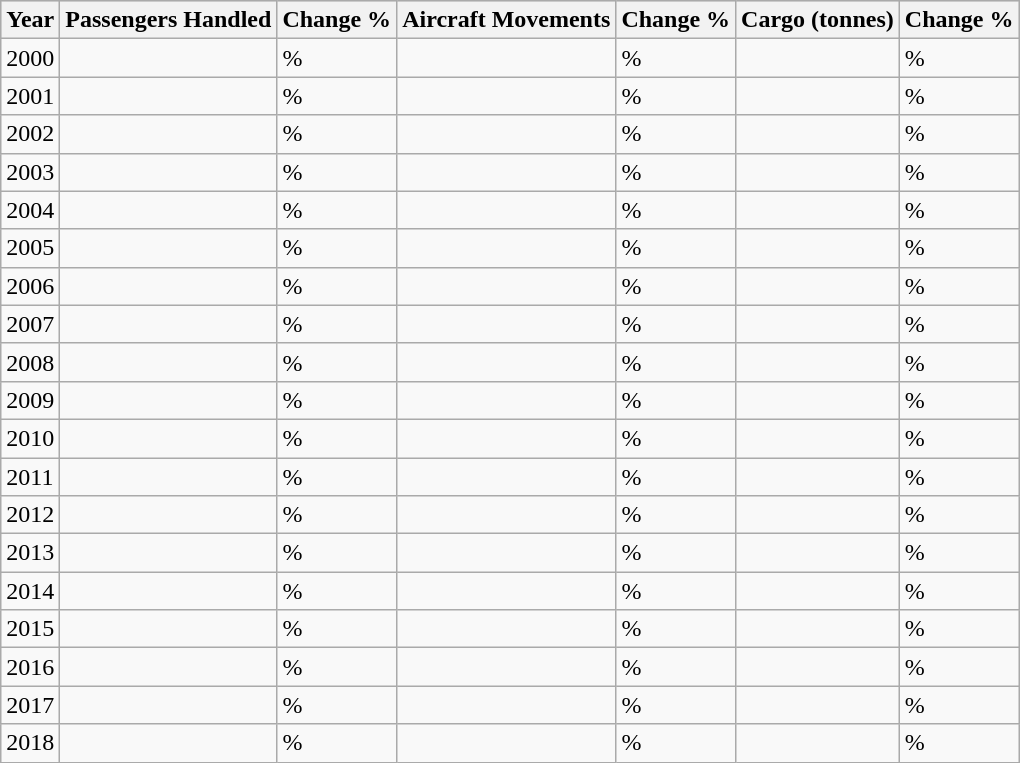<table class="wikitable sortable">
<tr style="background:lightgrey;">
<th>Year</th>
<th>Passengers Handled</th>
<th>Change %</th>
<th>Aircraft Movements</th>
<th>Change %</th>
<th>Cargo (tonnes)</th>
<th>Change %</th>
</tr>
<tr>
<td>2000</td>
<td></td>
<td> %</td>
<td></td>
<td> %</td>
<td></td>
<td> %</td>
</tr>
<tr>
<td>2001</td>
<td></td>
<td> %</td>
<td></td>
<td> %</td>
<td></td>
<td> %</td>
</tr>
<tr>
<td>2002</td>
<td></td>
<td> %</td>
<td></td>
<td> %</td>
<td></td>
<td> %</td>
</tr>
<tr>
<td>2003</td>
<td></td>
<td> %</td>
<td></td>
<td> %</td>
<td></td>
<td> %</td>
</tr>
<tr>
<td>2004</td>
<td></td>
<td> %</td>
<td></td>
<td> %</td>
<td></td>
<td> %</td>
</tr>
<tr>
<td>2005</td>
<td></td>
<td> %</td>
<td></td>
<td> %</td>
<td></td>
<td> %</td>
</tr>
<tr>
<td>2006</td>
<td></td>
<td> %</td>
<td></td>
<td> %</td>
<td></td>
<td> %</td>
</tr>
<tr>
<td>2007</td>
<td></td>
<td> %</td>
<td></td>
<td> %</td>
<td></td>
<td> %</td>
</tr>
<tr>
<td>2008</td>
<td></td>
<td> %</td>
<td></td>
<td> %</td>
<td></td>
<td> %</td>
</tr>
<tr>
<td>2009</td>
<td></td>
<td> %</td>
<td></td>
<td> %</td>
<td></td>
<td> %</td>
</tr>
<tr>
<td>2010</td>
<td></td>
<td> %</td>
<td></td>
<td> %</td>
<td></td>
<td> %</td>
</tr>
<tr>
<td>2011</td>
<td></td>
<td> %</td>
<td></td>
<td> %</td>
<td></td>
<td> %</td>
</tr>
<tr>
<td>2012</td>
<td></td>
<td> %</td>
<td></td>
<td> %</td>
<td></td>
<td> %</td>
</tr>
<tr>
<td>2013</td>
<td></td>
<td> %</td>
<td></td>
<td> %</td>
<td></td>
<td> %</td>
</tr>
<tr>
<td>2014</td>
<td></td>
<td> %</td>
<td></td>
<td> %</td>
<td></td>
<td> %</td>
</tr>
<tr>
<td>2015</td>
<td></td>
<td> %</td>
<td></td>
<td> %</td>
<td></td>
<td> %</td>
</tr>
<tr>
<td>2016</td>
<td></td>
<td> %</td>
<td></td>
<td> %</td>
<td></td>
<td> %</td>
</tr>
<tr>
<td>2017</td>
<td></td>
<td> %</td>
<td></td>
<td> %</td>
<td></td>
<td> %</td>
</tr>
<tr>
<td>2018</td>
<td></td>
<td> %</td>
<td></td>
<td> %</td>
<td></td>
<td> %</td>
</tr>
</table>
